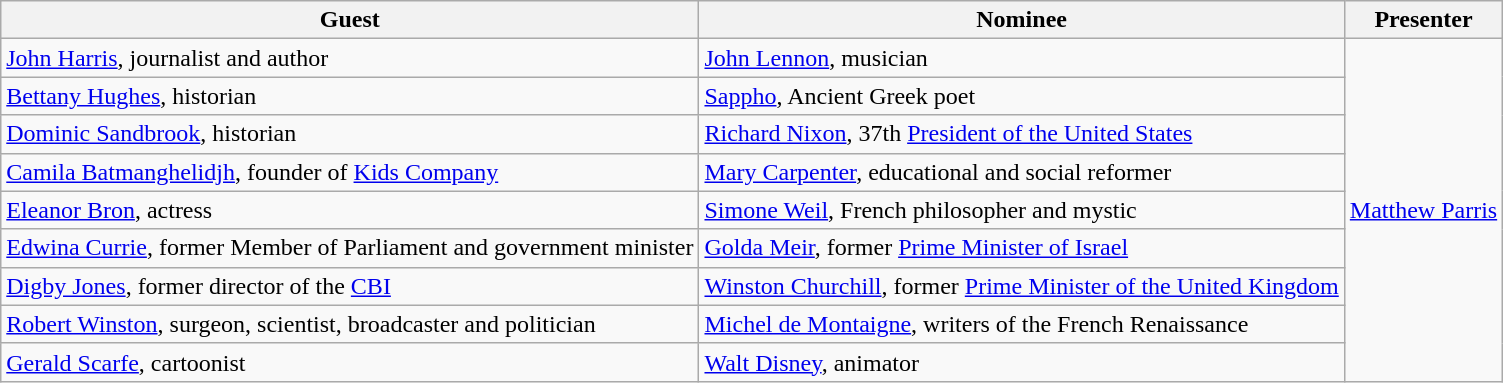<table class="wikitable">
<tr>
<th>Guest</th>
<th>Nominee</th>
<th>Presenter</th>
</tr>
<tr>
<td><a href='#'>John Harris</a>, journalist and author</td>
<td><a href='#'>John Lennon</a>, musician</td>
<td rowspan="9"><a href='#'>Matthew Parris</a></td>
</tr>
<tr>
<td><a href='#'>Bettany Hughes</a>, historian</td>
<td><a href='#'>Sappho</a>, Ancient Greek poet</td>
</tr>
<tr>
<td><a href='#'>Dominic Sandbrook</a>, historian</td>
<td><a href='#'>Richard Nixon</a>, 37th <a href='#'>President of the United States</a></td>
</tr>
<tr>
<td><a href='#'>Camila Batmanghelidjh</a>, founder of <a href='#'>Kids Company</a></td>
<td><a href='#'>Mary Carpenter</a>, educational and social reformer</td>
</tr>
<tr>
<td><a href='#'>Eleanor Bron</a>, actress</td>
<td><a href='#'>Simone Weil</a>, French philosopher and mystic</td>
</tr>
<tr>
<td><a href='#'>Edwina Currie</a>, former Member of Parliament and government minister</td>
<td><a href='#'>Golda Meir</a>, former <a href='#'>Prime Minister of Israel</a></td>
</tr>
<tr>
<td><a href='#'>Digby Jones</a>, former director of the <a href='#'>CBI</a></td>
<td><a href='#'>Winston Churchill</a>, former <a href='#'>Prime Minister of the United Kingdom</a></td>
</tr>
<tr>
<td><a href='#'>Robert Winston</a>, surgeon, scientist, broadcaster and politician</td>
<td><a href='#'>Michel de Montaigne</a>, writers of the French Renaissance</td>
</tr>
<tr>
<td><a href='#'>Gerald Scarfe</a>, cartoonist</td>
<td><a href='#'>Walt Disney</a>, animator</td>
</tr>
</table>
